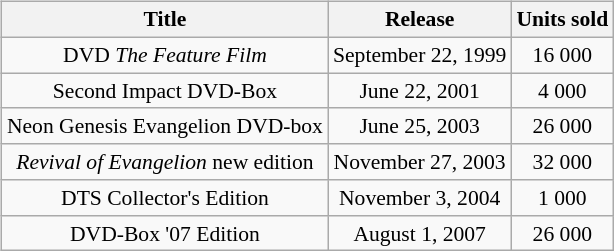<table class="wikitable" style="text-align:center; font-size:90%; float:right; margin:0.5em 0 0.5em 1em">
<tr>
<th>Title</th>
<th>Release</th>
<th>Units sold</th>
</tr>
<tr>
<td>DVD <em>The Feature Film</em></td>
<td>September 22, 1999</td>
<td>16 000</td>
</tr>
<tr>
<td>Second Impact DVD-Box</td>
<td>June 22, 2001</td>
<td>4 000</td>
</tr>
<tr>
<td>Neon Genesis Evangelion DVD-box</td>
<td>June 25, 2003</td>
<td>26 000</td>
</tr>
<tr>
<td><em>Revival of Evangelion</em> new edition</td>
<td>November 27, 2003</td>
<td>32 000</td>
</tr>
<tr>
<td>DTS Collector's Edition</td>
<td>November 3, 2004</td>
<td>1 000</td>
</tr>
<tr>
<td>DVD-Box '07 Edition</td>
<td>August 1, 2007</td>
<td>26 000</td>
</tr>
</table>
